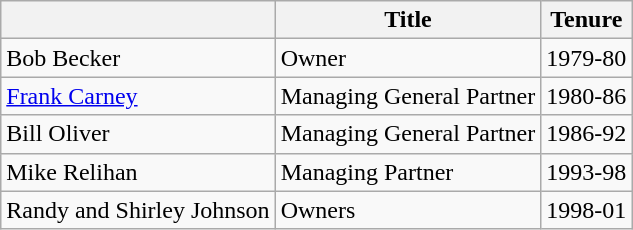<table class="wikitable">
<tr>
<th></th>
<th>Title</th>
<th>Tenure</th>
</tr>
<tr>
<td>Bob Becker</td>
<td>Owner</td>
<td>1979-80</td>
</tr>
<tr>
<td><a href='#'>Frank Carney</a></td>
<td>Managing General Partner</td>
<td>1980-86</td>
</tr>
<tr>
<td>Bill Oliver</td>
<td>Managing General Partner</td>
<td>1986-92</td>
</tr>
<tr>
<td>Mike Relihan</td>
<td>Managing Partner</td>
<td>1993-98</td>
</tr>
<tr>
<td>Randy and Shirley Johnson</td>
<td>Owners</td>
<td>1998-01</td>
</tr>
</table>
